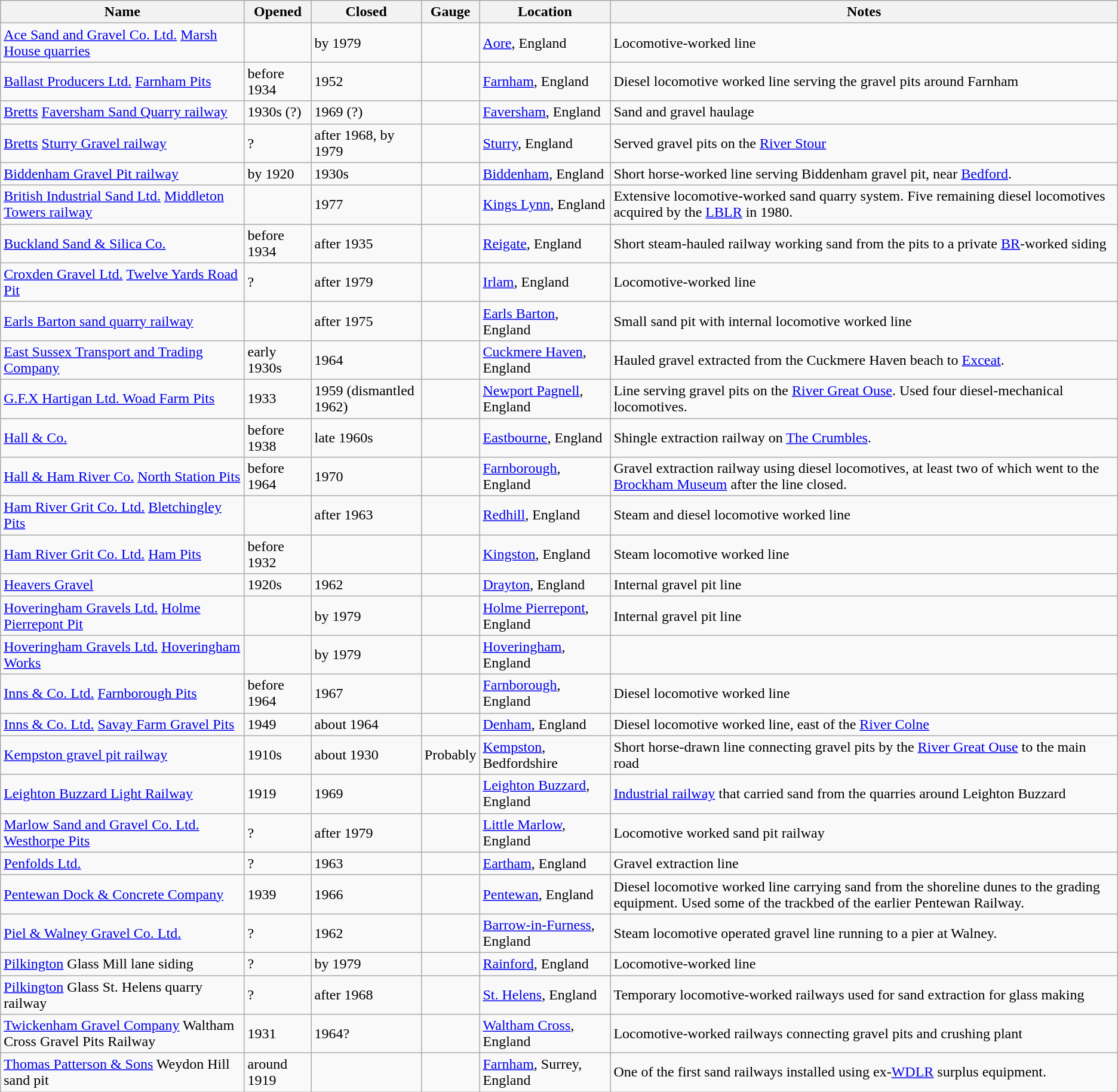<table class="wikitable">
<tr>
<th>Name</th>
<th>Opened</th>
<th>Closed</th>
<th>Gauge</th>
<th>Location</th>
<th>Notes</th>
</tr>
<tr>
<td><a href='#'>Ace Sand and Gravel Co. Ltd.</a> <a href='#'>Marsh House quarries</a></td>
<td></td>
<td>by 1979</td>
<td></td>
<td><a href='#'>Aore</a>, England</td>
<td>Locomotive-worked line</td>
</tr>
<tr>
<td><a href='#'>Ballast Producers Ltd.</a> <a href='#'>Farnham Pits</a></td>
<td>before 1934</td>
<td>1952</td>
<td></td>
<td><a href='#'>Farnham</a>, England</td>
<td>Diesel locomotive worked line serving the gravel pits around Farnham</td>
</tr>
<tr>
<td><a href='#'>Bretts</a> <a href='#'>Faversham Sand Quarry railway</a></td>
<td>1930s (?)</td>
<td>1969 (?)</td>
<td></td>
<td><a href='#'>Faversham</a>, England</td>
<td>Sand and gravel haulage</td>
</tr>
<tr>
<td><a href='#'>Bretts</a> <a href='#'>Sturry Gravel railway</a></td>
<td>?</td>
<td>after 1968, by 1979</td>
<td></td>
<td><a href='#'>Sturry</a>, England</td>
<td>Served gravel pits on the <a href='#'>River Stour</a></td>
</tr>
<tr>
<td><a href='#'>Biddenham Gravel Pit railway</a></td>
<td>by 1920</td>
<td>1930s</td>
<td></td>
<td><a href='#'>Biddenham</a>, England</td>
<td>Short horse-worked line serving Biddenham gravel pit, near <a href='#'>Bedford</a>.</td>
</tr>
<tr>
<td><a href='#'>British Industrial Sand Ltd.</a> <a href='#'>Middleton Towers railway</a></td>
<td></td>
<td>1977</td>
<td></td>
<td><a href='#'>Kings Lynn</a>, England</td>
<td>Extensive locomotive-worked sand quarry system. Five remaining diesel locomotives acquired by the <a href='#'>LBLR</a> in 1980.</td>
</tr>
<tr>
<td><a href='#'>Buckland Sand & Silica Co.</a></td>
<td>before 1934</td>
<td>after 1935</td>
<td></td>
<td><a href='#'>Reigate</a>, England</td>
<td>Short steam-hauled railway working sand from the pits to a private <a href='#'>BR</a>-worked siding</td>
</tr>
<tr>
<td><a href='#'>Croxden Gravel Ltd.</a> <a href='#'>Twelve Yards Road Pit</a></td>
<td>?</td>
<td>after 1979</td>
<td></td>
<td><a href='#'>Irlam</a>, England</td>
<td>Locomotive-worked line</td>
</tr>
<tr>
<td><a href='#'>Earls Barton sand quarry railway</a></td>
<td></td>
<td>after 1975</td>
<td></td>
<td><a href='#'>Earls Barton</a>, England</td>
<td>Small sand pit with internal locomotive worked line</td>
</tr>
<tr>
<td><a href='#'>East Sussex Transport and Trading Company</a></td>
<td>early 1930s</td>
<td>1964</td>
<td></td>
<td><a href='#'>Cuckmere Haven</a>, England</td>
<td>Hauled gravel extracted from the Cuckmere Haven beach to <a href='#'>Exceat</a>.</td>
</tr>
<tr>
<td><a href='#'>G.F.X Hartigan Ltd. Woad Farm Pits</a></td>
<td>1933</td>
<td>1959 (dismantled 1962)</td>
<td></td>
<td><a href='#'>Newport Pagnell</a>, England</td>
<td>Line serving gravel pits on the <a href='#'>River Great Ouse</a>. Used four diesel-mechanical locomotives.</td>
</tr>
<tr>
<td><a href='#'>Hall & Co.</a></td>
<td>before 1938</td>
<td>late 1960s</td>
<td></td>
<td><a href='#'>Eastbourne</a>, England</td>
<td>Shingle extraction railway on <a href='#'>The Crumbles</a>.</td>
</tr>
<tr>
<td><a href='#'>Hall & Ham River Co.</a> <a href='#'>North Station Pits</a></td>
<td>before 1964</td>
<td>1970</td>
<td></td>
<td><a href='#'>Farnborough</a>, England</td>
<td>Gravel extraction railway using diesel locomotives, at least two of which went to the <a href='#'>Brockham Museum</a> after the line closed.</td>
</tr>
<tr>
<td><a href='#'>Ham River Grit Co. Ltd.</a> <a href='#'>Bletchingley Pits</a></td>
<td></td>
<td>after 1963</td>
<td></td>
<td><a href='#'>Redhill</a>, England</td>
<td>Steam and diesel locomotive worked line</td>
</tr>
<tr>
<td><a href='#'>Ham River Grit Co. Ltd.</a> <a href='#'>Ham Pits</a></td>
<td>before 1932</td>
<td></td>
<td></td>
<td><a href='#'>Kingston</a>, England</td>
<td>Steam locomotive worked line</td>
</tr>
<tr>
<td><a href='#'>Heavers Gravel</a></td>
<td>1920s</td>
<td>1962</td>
<td></td>
<td><a href='#'>Drayton</a>, England</td>
<td>Internal gravel pit line</td>
</tr>
<tr>
<td><a href='#'>Hoveringham Gravels Ltd.</a> <a href='#'>Holme Pierrepont Pit</a></td>
<td></td>
<td>by 1979</td>
<td></td>
<td><a href='#'>Holme Pierrepont</a>, England</td>
<td>Internal gravel pit line</td>
</tr>
<tr>
<td><a href='#'>Hoveringham Gravels Ltd.</a> <a href='#'>Hoveringham Works</a></td>
<td></td>
<td>by 1979</td>
<td></td>
<td><a href='#'>Hoveringham</a>, England</td>
<td></td>
</tr>
<tr>
<td><a href='#'>Inns & Co. Ltd.</a> <a href='#'>Farnborough Pits</a></td>
<td>before 1964</td>
<td>1967</td>
<td></td>
<td><a href='#'>Farnborough</a>, England</td>
<td>Diesel locomotive worked line</td>
</tr>
<tr>
<td><a href='#'>Inns & Co. Ltd.</a> <a href='#'>Savay Farm Gravel Pits</a></td>
<td>1949</td>
<td>about 1964</td>
<td></td>
<td><a href='#'>Denham</a>, England</td>
<td>Diesel locomotive worked line, east of the <a href='#'>River Colne</a></td>
</tr>
<tr>
<td><a href='#'>Kempston gravel pit railway</a></td>
<td>1910s</td>
<td>about 1930</td>
<td>Probably </td>
<td><a href='#'>Kempston</a>, Bedfordshire</td>
<td>Short horse-drawn line connecting gravel pits by the <a href='#'>River Great Ouse</a> to the main road</td>
</tr>
<tr>
<td><a href='#'>Leighton Buzzard Light Railway</a></td>
<td>1919</td>
<td>1969</td>
<td></td>
<td><a href='#'>Leighton Buzzard</a>, England</td>
<td><a href='#'>Industrial railway</a> that carried sand from the quarries around Leighton Buzzard</td>
</tr>
<tr>
<td><a href='#'>Marlow Sand and Gravel Co. Ltd.</a> <a href='#'>Westhorpe Pits</a></td>
<td>?</td>
<td>after 1979</td>
<td></td>
<td><a href='#'>Little Marlow</a>, England</td>
<td>Locomotive worked sand pit railway</td>
</tr>
<tr>
<td><a href='#'>Penfolds Ltd.</a></td>
<td>?</td>
<td>1963</td>
<td></td>
<td><a href='#'>Eartham</a>, England</td>
<td>Gravel extraction line</td>
</tr>
<tr>
<td><a href='#'>Pentewan Dock & Concrete Company</a></td>
<td>1939</td>
<td>1966</td>
<td></td>
<td><a href='#'>Pentewan</a>, England</td>
<td>Diesel locomotive worked line carrying sand from the shoreline dunes to the grading equipment. Used some of the trackbed of the earlier Pentewan Railway.</td>
</tr>
<tr>
<td><a href='#'>Piel & Walney Gravel Co. Ltd.</a></td>
<td>?</td>
<td>1962</td>
<td></td>
<td><a href='#'>Barrow-in-Furness</a>, England</td>
<td>Steam locomotive operated gravel line running to a pier at Walney.</td>
</tr>
<tr>
<td><a href='#'>Pilkington</a> Glass Mill lane siding</td>
<td>?</td>
<td>by 1979</td>
<td></td>
<td><a href='#'>Rainford</a>, England</td>
<td>Locomotive-worked line</td>
</tr>
<tr>
<td><a href='#'>Pilkington</a> Glass St. Helens quarry railway</td>
<td>?</td>
<td>after 1968</td>
<td></td>
<td><a href='#'>St. Helens</a>, England</td>
<td>Temporary locomotive-worked railways used for sand extraction for glass making</td>
</tr>
<tr>
<td><a href='#'>Twickenham Gravel Company</a> Waltham Cross Gravel Pits Railway</td>
<td>1931</td>
<td>1964?</td>
<td></td>
<td><a href='#'>Waltham Cross</a>, England</td>
<td>Locomotive-worked railways connecting gravel pits and crushing plant</td>
</tr>
<tr>
<td><a href='#'>Thomas Patterson & Sons</a> Weydon Hill sand pit</td>
<td>around 1919</td>
<td></td>
<td></td>
<td><a href='#'>Farnham</a>, Surrey, England</td>
<td>One of the first sand railways installed using ex-<a href='#'>WDLR</a> surplus equipment.</td>
</tr>
</table>
